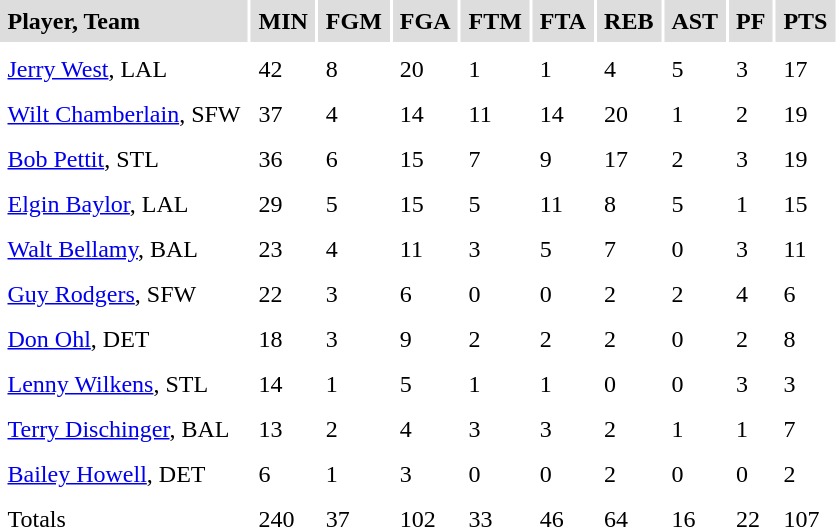<table cellpadding=5>
<tr bgcolor="#dddddd">
<td><strong>Player, Team</strong></td>
<td><strong>MIN</strong></td>
<td><strong>FGM</strong></td>
<td><strong>FGA</strong></td>
<td><strong>FTM</strong></td>
<td><strong>FTA</strong></td>
<td><strong>REB</strong></td>
<td><strong>AST</strong></td>
<td><strong>PF</strong></td>
<td><strong>PTS</strong></td>
</tr>
<tr bgcolor="#eeeeee">
</tr>
<tr>
<td><a href='#'>Jerry West</a>, LAL</td>
<td>42</td>
<td>8</td>
<td>20</td>
<td>1</td>
<td>1</td>
<td>4</td>
<td>5</td>
<td>3</td>
<td>17</td>
</tr>
<tr>
<td><a href='#'>Wilt Chamberlain</a>, SFW</td>
<td>37</td>
<td>4</td>
<td>14</td>
<td>11</td>
<td>14</td>
<td>20</td>
<td>1</td>
<td>2</td>
<td>19</td>
</tr>
<tr>
<td><a href='#'>Bob Pettit</a>, STL</td>
<td>36</td>
<td>6</td>
<td>15</td>
<td>7</td>
<td>9</td>
<td>17</td>
<td>2</td>
<td>3</td>
<td>19</td>
</tr>
<tr>
<td><a href='#'>Elgin Baylor</a>, LAL</td>
<td>29</td>
<td>5</td>
<td>15</td>
<td>5</td>
<td>11</td>
<td>8</td>
<td>5</td>
<td>1</td>
<td>15</td>
</tr>
<tr>
<td><a href='#'>Walt Bellamy</a>, BAL</td>
<td>23</td>
<td>4</td>
<td>11</td>
<td>3</td>
<td>5</td>
<td>7</td>
<td>0</td>
<td>3</td>
<td>11</td>
</tr>
<tr>
<td><a href='#'>Guy Rodgers</a>, SFW</td>
<td>22</td>
<td>3</td>
<td>6</td>
<td>0</td>
<td>0</td>
<td>2</td>
<td>2</td>
<td>4</td>
<td>6</td>
</tr>
<tr>
<td><a href='#'>Don Ohl</a>, DET</td>
<td>18</td>
<td>3</td>
<td>9</td>
<td>2</td>
<td>2</td>
<td>2</td>
<td>0</td>
<td>2</td>
<td>8</td>
</tr>
<tr>
<td><a href='#'>Lenny Wilkens</a>, STL</td>
<td>14</td>
<td>1</td>
<td>5</td>
<td>1</td>
<td>1</td>
<td>0</td>
<td>0</td>
<td>3</td>
<td>3</td>
</tr>
<tr>
<td><a href='#'>Terry Dischinger</a>, BAL</td>
<td>13</td>
<td>2</td>
<td>4</td>
<td>3</td>
<td>3</td>
<td>2</td>
<td>1</td>
<td>1</td>
<td>7</td>
</tr>
<tr>
<td><a href='#'>Bailey Howell</a>, DET</td>
<td>6</td>
<td>1</td>
<td>3</td>
<td>0</td>
<td>0</td>
<td>2</td>
<td>0</td>
<td>0</td>
<td>2</td>
</tr>
<tr>
<td>Totals</td>
<td>240</td>
<td>37</td>
<td>102</td>
<td>33</td>
<td>46</td>
<td>64</td>
<td>16</td>
<td>22</td>
<td>107</td>
</tr>
<tr>
</tr>
</table>
